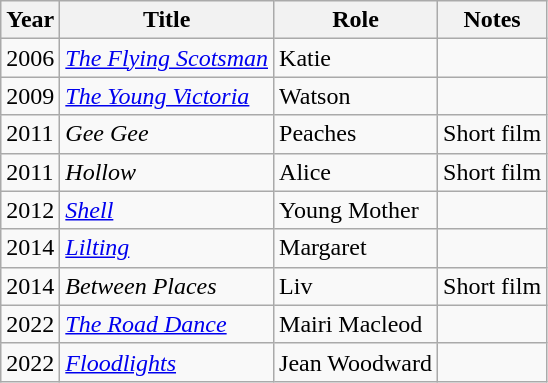<table class="wikitable sortable">
<tr>
<th>Year</th>
<th>Title</th>
<th>Role</th>
<th class="unsortable">Notes</th>
</tr>
<tr>
<td>2006</td>
<td><em><a href='#'>The Flying Scotsman</a></em></td>
<td>Katie</td>
<td></td>
</tr>
<tr>
<td>2009</td>
<td><em><a href='#'>The Young Victoria</a></em></td>
<td>Watson</td>
<td></td>
</tr>
<tr>
<td>2011</td>
<td><em>Gee Gee</em></td>
<td>Peaches</td>
<td>Short film</td>
</tr>
<tr>
<td>2011</td>
<td><em>Hollow</em></td>
<td>Alice</td>
<td>Short film</td>
</tr>
<tr>
<td>2012</td>
<td><em><a href='#'>Shell</a></em></td>
<td>Young Mother</td>
<td></td>
</tr>
<tr>
<td>2014</td>
<td><em><a href='#'>Lilting</a></em></td>
<td>Margaret</td>
<td></td>
</tr>
<tr>
<td>2014</td>
<td><em>Between Places</em></td>
<td>Liv</td>
<td>Short film</td>
</tr>
<tr>
<td>2022</td>
<td><em><a href='#'>The Road Dance</a></em></td>
<td>Mairi Macleod</td>
<td></td>
</tr>
<tr>
<td>2022</td>
<td><em><a href='#'>Floodlights</a></em></td>
<td>Jean Woodward</td>
</tr>
</table>
